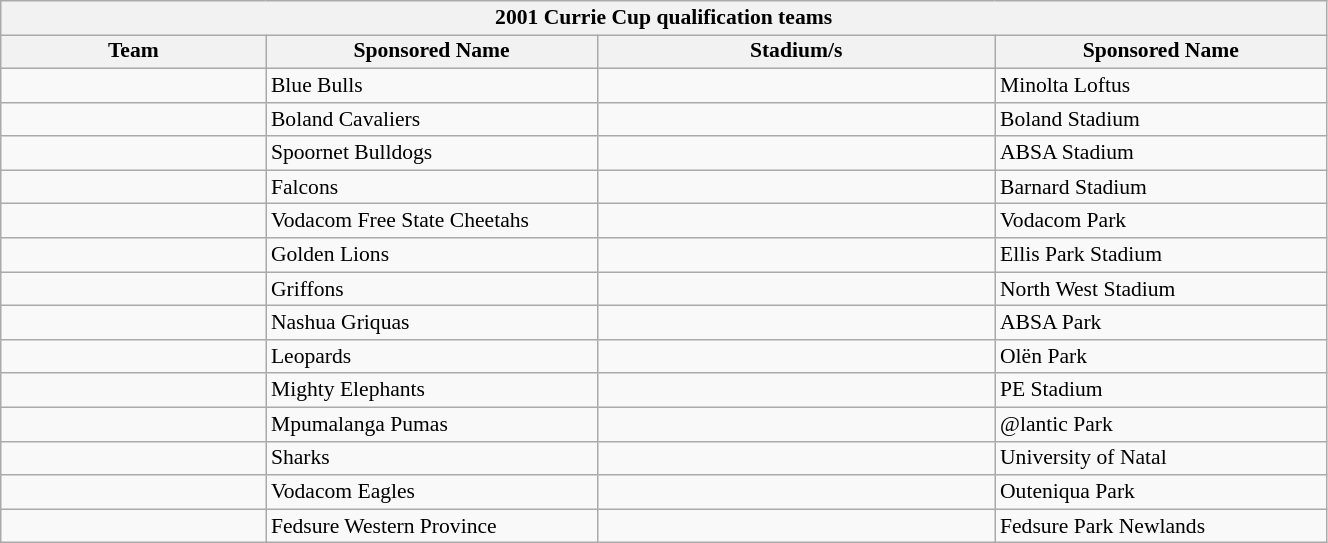<table class="wikitable sortable" style="text-align:left; line-height:110%; font-size:90%; width:70%;">
<tr>
<th colspan="100%" align=center>2001 Currie Cup qualification teams</th>
</tr>
<tr>
<th width="20%">Team</th>
<th width="25%">Sponsored Name</th>
<th width="30%">Stadium/s</th>
<th width="25%">Sponsored Name</th>
</tr>
<tr>
<td></td>
<td>Blue Bulls</td>
<td></td>
<td>Minolta Loftus</td>
</tr>
<tr>
<td></td>
<td>Boland Cavaliers</td>
<td></td>
<td>Boland Stadium</td>
</tr>
<tr>
<td></td>
<td>Spoornet Bulldogs</td>
<td></td>
<td>ABSA Stadium</td>
</tr>
<tr>
<td></td>
<td>Falcons</td>
<td></td>
<td>Barnard Stadium</td>
</tr>
<tr>
<td></td>
<td>Vodacom Free State Cheetahs</td>
<td></td>
<td>Vodacom Park</td>
</tr>
<tr>
<td></td>
<td>Golden Lions</td>
<td></td>
<td>Ellis Park Stadium</td>
</tr>
<tr>
<td></td>
<td>Griffons</td>
<td></td>
<td>North West Stadium</td>
</tr>
<tr>
<td></td>
<td>Nashua Griquas</td>
<td></td>
<td>ABSA Park</td>
</tr>
<tr>
<td></td>
<td>Leopards</td>
<td></td>
<td>Olën Park</td>
</tr>
<tr>
<td></td>
<td>Mighty Elephants</td>
<td></td>
<td>PE Stadium</td>
</tr>
<tr>
<td></td>
<td>Mpumalanga Pumas</td>
<td></td>
<td>@lantic Park</td>
</tr>
<tr>
<td></td>
<td>Sharks</td>
<td></td>
<td>University of Natal</td>
</tr>
<tr>
<td></td>
<td>Vodacom Eagles</td>
<td></td>
<td>Outeniqua Park</td>
</tr>
<tr>
<td></td>
<td>Fedsure Western Province</td>
<td></td>
<td>Fedsure Park Newlands</td>
</tr>
</table>
